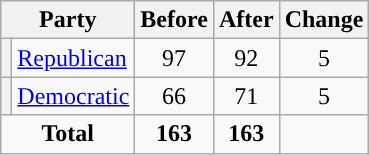<table class="wikitable" style="text-align:center;">
<tr>
<th colspan="2">Party</th>
<th>Before</th>
<th>After</th>
<th>Change</th>
</tr>
<tr>
<th style="background-color:"></th>
<td style="text-align:left;"><a href='#'>Republican</a></td>
<td>97</td>
<td>92</td>
<td> 5</td>
</tr>
<tr>
<th style="background-color:"></th>
<td style="text-align:left;"><a href='#'>Democratic</a></td>
<td>66</td>
<td>71</td>
<td> 5</td>
</tr>
<tr>
<td colspan="2"><strong>Total</strong></td>
<td><strong>163</strong></td>
<td><strong>163</strong></td>
<td></td>
</tr>
</table>
